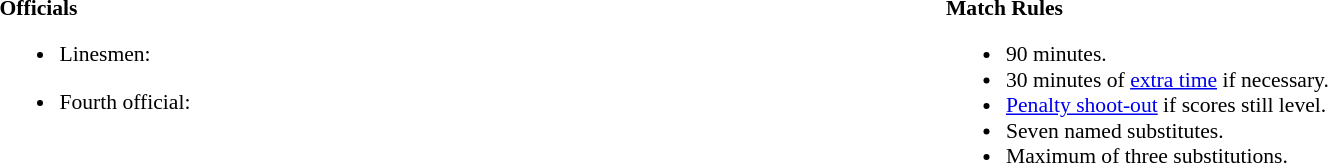<table width=100% style="font-size: 90%">
<tr>
<td width=50% valign=top><br><strong>Officials</strong><ul><li>Linesmen:</li></ul><ul><li>Fourth official:</li></ul></td>
<td width=50% valign=top><br><strong>Match Rules</strong><ul><li>90 minutes.</li><li>30 minutes of <a href='#'>extra time</a> if necessary.</li><li><a href='#'>Penalty shoot-out</a> if scores still level.</li><li>Seven named substitutes.</li><li>Maximum of three substitutions.</li></ul></td>
</tr>
</table>
